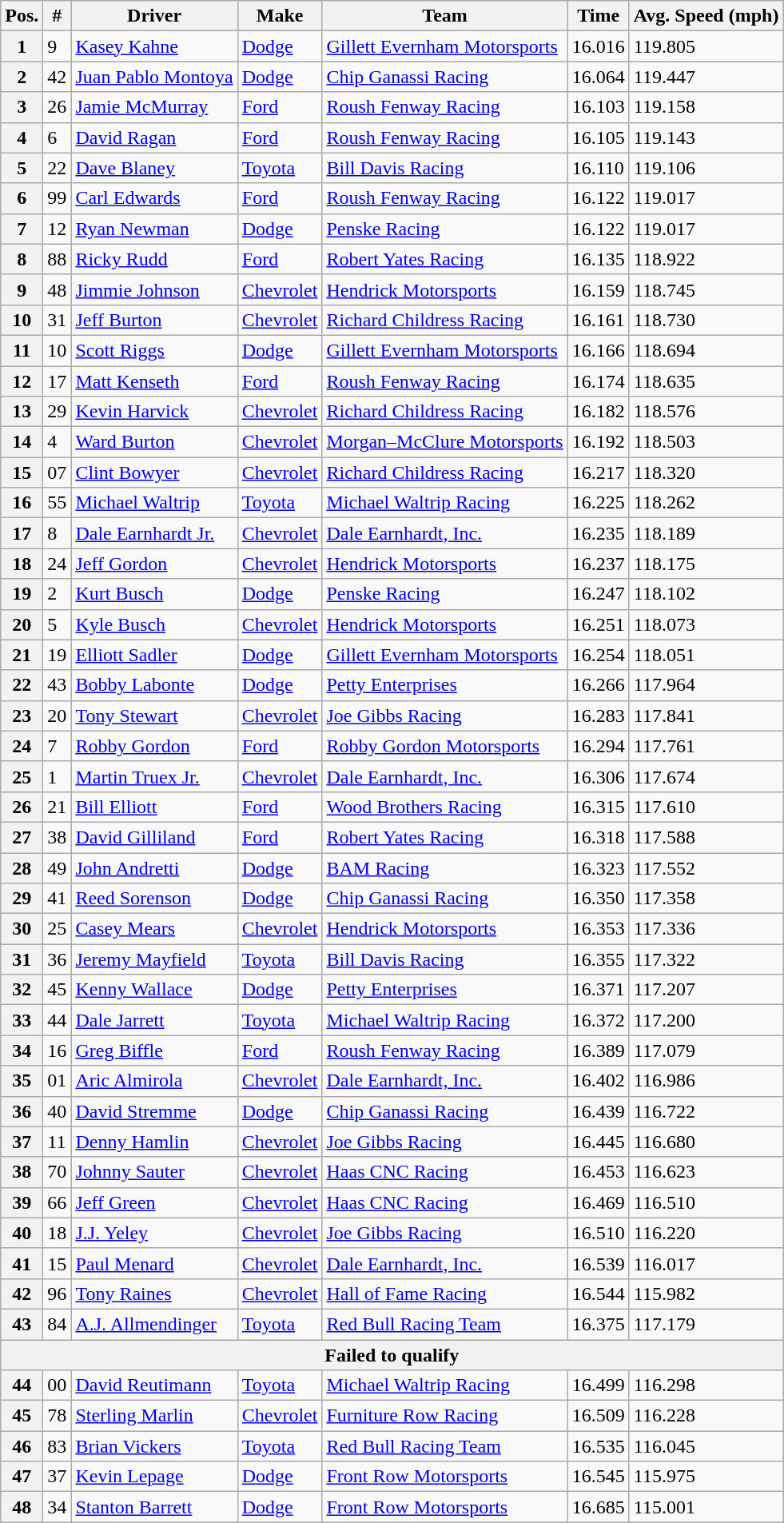<table class="wikitable">
<tr>
<th>Pos.</th>
<th>#</th>
<th>Driver</th>
<th>Make</th>
<th>Team</th>
<th>Time</th>
<th>Avg. Speed (mph)</th>
</tr>
<tr>
<th>1</th>
<td>9</td>
<td><a href='#'>Kasey Kahne</a></td>
<td><a href='#'>Dodge</a></td>
<td><a href='#'>Gillett Evernham Motorsports</a></td>
<td>16.016</td>
<td>119.805</td>
</tr>
<tr>
<th>2</th>
<td>42</td>
<td><a href='#'>Juan Pablo Montoya</a></td>
<td><a href='#'>Dodge</a></td>
<td><a href='#'>Chip Ganassi Racing</a></td>
<td>16.064</td>
<td>119.447</td>
</tr>
<tr>
<th>3</th>
<td>26</td>
<td><a href='#'>Jamie McMurray</a></td>
<td><a href='#'>Ford</a></td>
<td><a href='#'>Roush Fenway Racing</a></td>
<td>16.103</td>
<td>119.158</td>
</tr>
<tr>
<th>4</th>
<td>6</td>
<td><a href='#'>David Ragan</a></td>
<td><a href='#'>Ford</a></td>
<td><a href='#'>Roush Fenway Racing</a></td>
<td>16.105</td>
<td>119.143</td>
</tr>
<tr>
<th>5</th>
<td>22</td>
<td><a href='#'>Dave Blaney</a></td>
<td><a href='#'>Toyota</a></td>
<td><a href='#'>Bill Davis Racing</a></td>
<td>16.110</td>
<td>119.106</td>
</tr>
<tr>
<th>6</th>
<td>99</td>
<td><a href='#'>Carl Edwards</a></td>
<td><a href='#'>Ford</a></td>
<td><a href='#'>Roush Fenway Racing</a></td>
<td>16.122</td>
<td>119.017</td>
</tr>
<tr>
<th>7</th>
<td>12</td>
<td><a href='#'>Ryan Newman</a></td>
<td><a href='#'>Dodge</a></td>
<td><a href='#'>Penske Racing</a></td>
<td>16.122</td>
<td>119.017</td>
</tr>
<tr>
<th>8</th>
<td>88</td>
<td><a href='#'>Ricky Rudd</a></td>
<td><a href='#'>Ford</a></td>
<td><a href='#'>Robert Yates Racing</a></td>
<td>16.135</td>
<td>118.922</td>
</tr>
<tr>
<th>9</th>
<td>48</td>
<td><a href='#'>Jimmie Johnson</a></td>
<td><a href='#'>Chevrolet</a></td>
<td><a href='#'>Hendrick Motorsports</a></td>
<td>16.159</td>
<td>118.745</td>
</tr>
<tr>
<th>10</th>
<td>31</td>
<td><a href='#'>Jeff Burton</a></td>
<td><a href='#'>Chevrolet</a></td>
<td><a href='#'>Richard Childress Racing</a></td>
<td>16.161</td>
<td>118.730</td>
</tr>
<tr>
<th>11</th>
<td>10</td>
<td><a href='#'>Scott Riggs</a></td>
<td><a href='#'>Dodge</a></td>
<td><a href='#'>Gillett Evernham Motorsports</a></td>
<td>16.166</td>
<td>118.694</td>
</tr>
<tr>
<th>12</th>
<td>17</td>
<td><a href='#'>Matt Kenseth</a></td>
<td><a href='#'>Ford</a></td>
<td><a href='#'>Roush Fenway Racing</a></td>
<td>16.174</td>
<td>118.635</td>
</tr>
<tr>
<th>13</th>
<td>29</td>
<td><a href='#'>Kevin Harvick</a></td>
<td><a href='#'>Chevrolet</a></td>
<td><a href='#'>Richard Childress Racing</a></td>
<td>16.182</td>
<td>118.576</td>
</tr>
<tr>
<th>14</th>
<td>4</td>
<td><a href='#'>Ward Burton</a></td>
<td><a href='#'>Chevrolet</a></td>
<td><a href='#'>Morgan–McClure Motorsports</a></td>
<td>16.192</td>
<td>118.503</td>
</tr>
<tr>
<th>15</th>
<td>07</td>
<td><a href='#'>Clint Bowyer</a></td>
<td><a href='#'>Chevrolet</a></td>
<td><a href='#'>Richard Childress Racing</a></td>
<td>16.217</td>
<td>118.320</td>
</tr>
<tr>
<th>16</th>
<td>55</td>
<td><a href='#'>Michael Waltrip</a></td>
<td><a href='#'>Toyota</a></td>
<td><a href='#'>Michael Waltrip Racing</a></td>
<td>16.225</td>
<td>118.262</td>
</tr>
<tr>
<th>17</th>
<td>8</td>
<td><a href='#'>Dale Earnhardt Jr.</a></td>
<td><a href='#'>Chevrolet</a></td>
<td><a href='#'>Dale Earnhardt, Inc.</a></td>
<td>16.235</td>
<td>118.189</td>
</tr>
<tr>
<th>18</th>
<td>24</td>
<td><a href='#'>Jeff Gordon</a></td>
<td><a href='#'>Chevrolet</a></td>
<td><a href='#'>Hendrick Motorsports</a></td>
<td>16.237</td>
<td>118.175</td>
</tr>
<tr>
<th>19</th>
<td>2</td>
<td><a href='#'>Kurt Busch</a></td>
<td><a href='#'>Dodge</a></td>
<td><a href='#'>Penske Racing</a></td>
<td>16.247</td>
<td>118.102</td>
</tr>
<tr>
<th>20</th>
<td>5</td>
<td><a href='#'>Kyle Busch</a></td>
<td><a href='#'>Chevrolet</a></td>
<td><a href='#'>Hendrick Motorsports</a></td>
<td>16.251</td>
<td>118.073</td>
</tr>
<tr>
<th>21</th>
<td>19</td>
<td><a href='#'>Elliott Sadler</a></td>
<td><a href='#'>Dodge</a></td>
<td><a href='#'>Gillett Evernham Motorsports</a></td>
<td>16.254</td>
<td>118.051</td>
</tr>
<tr>
<th>22</th>
<td>43</td>
<td><a href='#'>Bobby Labonte</a></td>
<td><a href='#'>Dodge</a></td>
<td><a href='#'>Petty Enterprises</a></td>
<td>16.266</td>
<td>117.964</td>
</tr>
<tr>
<th>23</th>
<td>20</td>
<td><a href='#'>Tony Stewart</a></td>
<td><a href='#'>Chevrolet</a></td>
<td><a href='#'>Joe Gibbs Racing</a></td>
<td>16.283</td>
<td>117.841</td>
</tr>
<tr>
<th>24</th>
<td>7</td>
<td><a href='#'>Robby Gordon</a></td>
<td><a href='#'>Ford</a></td>
<td><a href='#'>Robby Gordon Motorsports</a></td>
<td>16.294</td>
<td>117.761</td>
</tr>
<tr>
<th>25</th>
<td>1</td>
<td><a href='#'>Martin Truex Jr.</a></td>
<td><a href='#'>Chevrolet</a></td>
<td><a href='#'>Dale Earnhardt, Inc.</a></td>
<td>16.306</td>
<td>117.674</td>
</tr>
<tr>
<th>26</th>
<td>21</td>
<td><a href='#'>Bill Elliott</a></td>
<td><a href='#'>Ford</a></td>
<td><a href='#'>Wood Brothers Racing</a></td>
<td>16.315</td>
<td>117.610</td>
</tr>
<tr>
<th>27</th>
<td>38</td>
<td><a href='#'>David Gilliland</a></td>
<td><a href='#'>Ford</a></td>
<td><a href='#'>Robert Yates Racing</a></td>
<td>16.318</td>
<td>117.588</td>
</tr>
<tr>
<th>28</th>
<td>49</td>
<td><a href='#'>John Andretti</a></td>
<td><a href='#'>Dodge</a></td>
<td><a href='#'>BAM Racing</a></td>
<td>16.323</td>
<td>117.552</td>
</tr>
<tr>
<th>29</th>
<td>41</td>
<td><a href='#'>Reed Sorenson</a></td>
<td><a href='#'>Dodge</a></td>
<td><a href='#'>Chip Ganassi Racing</a></td>
<td>16.350</td>
<td>117.358</td>
</tr>
<tr>
<th>30</th>
<td>25</td>
<td><a href='#'>Casey Mears</a></td>
<td><a href='#'>Chevrolet</a></td>
<td><a href='#'>Hendrick Motorsports</a></td>
<td>16.353</td>
<td>117.336</td>
</tr>
<tr>
<th>31</th>
<td>36</td>
<td><a href='#'>Jeremy Mayfield</a></td>
<td><a href='#'>Toyota</a></td>
<td><a href='#'>Bill Davis Racing</a></td>
<td>16.355</td>
<td>117.322</td>
</tr>
<tr>
<th>32</th>
<td>45</td>
<td><a href='#'>Kenny Wallace</a></td>
<td><a href='#'>Dodge</a></td>
<td><a href='#'>Petty Enterprises</a></td>
<td>16.371</td>
<td>117.207</td>
</tr>
<tr>
<th>33</th>
<td>44</td>
<td><a href='#'>Dale Jarrett</a></td>
<td><a href='#'>Toyota</a></td>
<td><a href='#'>Michael Waltrip Racing</a></td>
<td>16.372</td>
<td>117.200</td>
</tr>
<tr>
<th>34</th>
<td>16</td>
<td><a href='#'>Greg Biffle</a></td>
<td><a href='#'>Ford</a></td>
<td><a href='#'>Roush Fenway Racing</a></td>
<td>16.389</td>
<td>117.079</td>
</tr>
<tr>
<th>35</th>
<td>01</td>
<td><a href='#'>Aric Almirola</a></td>
<td><a href='#'>Chevrolet</a></td>
<td><a href='#'>Dale Earnhardt, Inc.</a></td>
<td>16.402</td>
<td>116.986</td>
</tr>
<tr>
<th>36</th>
<td>40</td>
<td><a href='#'>David Stremme</a></td>
<td><a href='#'>Dodge</a></td>
<td><a href='#'>Chip Ganassi Racing</a></td>
<td>16.439</td>
<td>116.722</td>
</tr>
<tr>
<th>37</th>
<td>11</td>
<td><a href='#'>Denny Hamlin</a></td>
<td><a href='#'>Chevrolet</a></td>
<td><a href='#'>Joe Gibbs Racing</a></td>
<td>16.445</td>
<td>116.680</td>
</tr>
<tr>
<th>38</th>
<td>70</td>
<td><a href='#'>Johnny Sauter</a></td>
<td><a href='#'>Chevrolet</a></td>
<td><a href='#'>Haas CNC Racing</a></td>
<td>16.453</td>
<td>116.623</td>
</tr>
<tr>
<th>39</th>
<td>66</td>
<td><a href='#'>Jeff Green</a></td>
<td><a href='#'>Chevrolet</a></td>
<td><a href='#'>Haas CNC Racing</a></td>
<td>16.469</td>
<td>116.510</td>
</tr>
<tr>
<th>40</th>
<td>18</td>
<td><a href='#'>J.J. Yeley</a></td>
<td><a href='#'>Chevrolet</a></td>
<td><a href='#'>Joe Gibbs Racing</a></td>
<td>16.510</td>
<td>116.220</td>
</tr>
<tr>
<th>41</th>
<td>15</td>
<td><a href='#'>Paul Menard</a></td>
<td><a href='#'>Chevrolet</a></td>
<td><a href='#'>Dale Earnhardt, Inc.</a></td>
<td>16.539</td>
<td>116.017</td>
</tr>
<tr>
<th>42</th>
<td>96</td>
<td><a href='#'>Tony Raines</a></td>
<td><a href='#'>Chevrolet</a></td>
<td><a href='#'>Hall of Fame Racing</a></td>
<td>16.544</td>
<td>115.982</td>
</tr>
<tr>
<th>43</th>
<td>84</td>
<td><a href='#'>A.J. Allmendinger</a></td>
<td><a href='#'>Toyota</a></td>
<td><a href='#'>Red Bull Racing Team</a></td>
<td>16.375</td>
<td>117.179</td>
</tr>
<tr>
<th colspan="7">Failed to qualify</th>
</tr>
<tr>
<th>44</th>
<td>00</td>
<td><a href='#'>David Reutimann</a></td>
<td><a href='#'>Toyota</a></td>
<td><a href='#'>Michael Waltrip Racing</a></td>
<td>16.499</td>
<td>116.298</td>
</tr>
<tr>
<th>45</th>
<td>78</td>
<td><a href='#'>Sterling Marlin</a></td>
<td><a href='#'>Chevrolet</a></td>
<td><a href='#'>Furniture Row Racing</a></td>
<td>16.509</td>
<td>116.228</td>
</tr>
<tr>
<th>46</th>
<td>83</td>
<td><a href='#'>Brian Vickers</a></td>
<td><a href='#'>Toyota</a></td>
<td><a href='#'>Red Bull Racing Team</a></td>
<td>16.535</td>
<td>116.045</td>
</tr>
<tr>
<th>47</th>
<td>37</td>
<td><a href='#'>Kevin Lepage</a></td>
<td><a href='#'>Dodge</a></td>
<td><a href='#'>Front Row Motorsports</a></td>
<td>16.545</td>
<td>115.975</td>
</tr>
<tr>
<th>48</th>
<td>34</td>
<td><a href='#'>Stanton Barrett</a></td>
<td><a href='#'>Dodge</a></td>
<td><a href='#'>Front Row Motorsports</a></td>
<td>16.685</td>
<td>115.001</td>
</tr>
</table>
